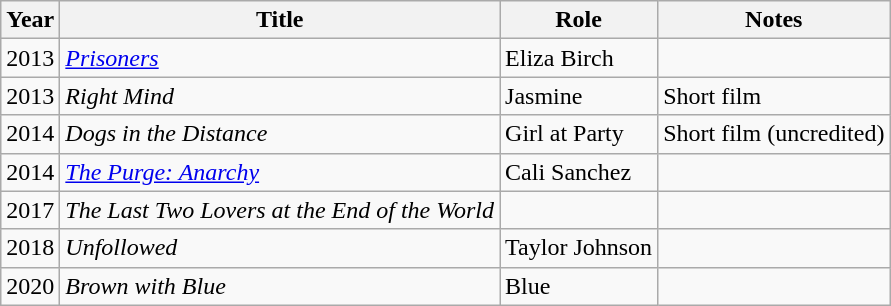<table class="wikitable sortable">
<tr>
<th>Year</th>
<th>Title</th>
<th>Role</th>
<th>Notes</th>
</tr>
<tr>
<td>2013</td>
<td><a href='#'><em>Prisoners</em></a></td>
<td>Eliza Birch</td>
<td></td>
</tr>
<tr>
<td>2013</td>
<td><em>Right Mind</em></td>
<td>Jasmine</td>
<td>Short film</td>
</tr>
<tr>
<td>2014</td>
<td><em>Dogs in the Distance</em></td>
<td>Girl at Party</td>
<td>Short film (uncredited)</td>
</tr>
<tr>
<td>2014</td>
<td><em><a href='#'>The Purge: Anarchy</a></em></td>
<td>Cali Sanchez</td>
<td></td>
</tr>
<tr>
<td>2017</td>
<td><em>The Last Two Lovers at the End of the World</em></td>
<td></td>
<td></td>
</tr>
<tr>
<td>2018</td>
<td><em>Unfollowed</em></td>
<td>Taylor Johnson</td>
<td></td>
</tr>
<tr>
<td>2020</td>
<td><em>Brown with Blue</em></td>
<td>Blue</td>
<td></td>
</tr>
</table>
